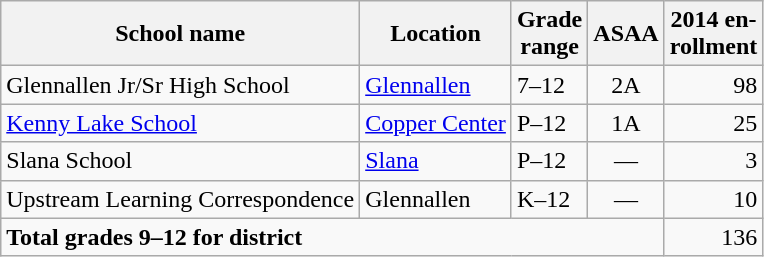<table class="wikitable">
<tr>
<th>School name</th>
<th>Location</th>
<th>Grade<br>range</th>
<th>ASAA</th>
<th>2014 en-<br>rollment</th>
</tr>
<tr>
<td>Glennallen Jr/Sr High School</td>
<td><a href='#'>Glennallen</a></td>
<td>7–12</td>
<td align="center">2A</td>
<td align="right">98</td>
</tr>
<tr>
<td><a href='#'>Kenny Lake School</a></td>
<td><a href='#'>Copper Center</a></td>
<td>P–12</td>
<td align="center">1A</td>
<td align="right">25</td>
</tr>
<tr>
<td>Slana School</td>
<td><a href='#'>Slana</a></td>
<td>P–12</td>
<td align="center">—</td>
<td align="right">3</td>
</tr>
<tr>
<td>Upstream Learning Correspondence</td>
<td>Glennallen</td>
<td>K–12</td>
<td align="center">—</td>
<td align="right">10</td>
</tr>
<tr>
<td colspan="4"><strong>Total grades 9–12 for district</strong></td>
<td align="right">136</td>
</tr>
</table>
